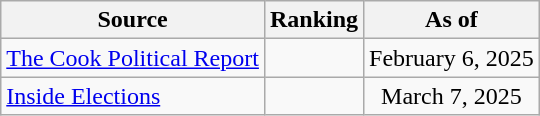<table class="wikitable" style="text-align:center">
<tr>
<th>Source</th>
<th>Ranking</th>
<th>As of</th>
</tr>
<tr>
<td align=left><a href='#'>The Cook Political Report</a></td>
<td></td>
<td>February 6, 2025</td>
</tr>
<tr>
<td align=left><a href='#'>Inside Elections</a></td>
<td></td>
<td>March 7, 2025</td>
</tr>
</table>
